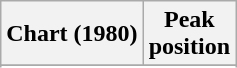<table class="wikitable sortable plainrowheaders" style="text-align:center">
<tr>
<th>Chart (1980)</th>
<th>Peak<br>position</th>
</tr>
<tr>
</tr>
<tr>
</tr>
<tr>
</tr>
<tr>
</tr>
<tr>
</tr>
</table>
